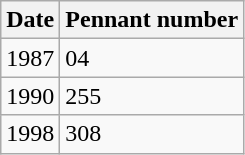<table class="wikitable">
<tr>
<th>Date</th>
<th>Pennant number</th>
</tr>
<tr>
<td>1987</td>
<td>04</td>
</tr>
<tr>
<td>1990</td>
<td>255</td>
</tr>
<tr>
<td>1998</td>
<td>308</td>
</tr>
</table>
